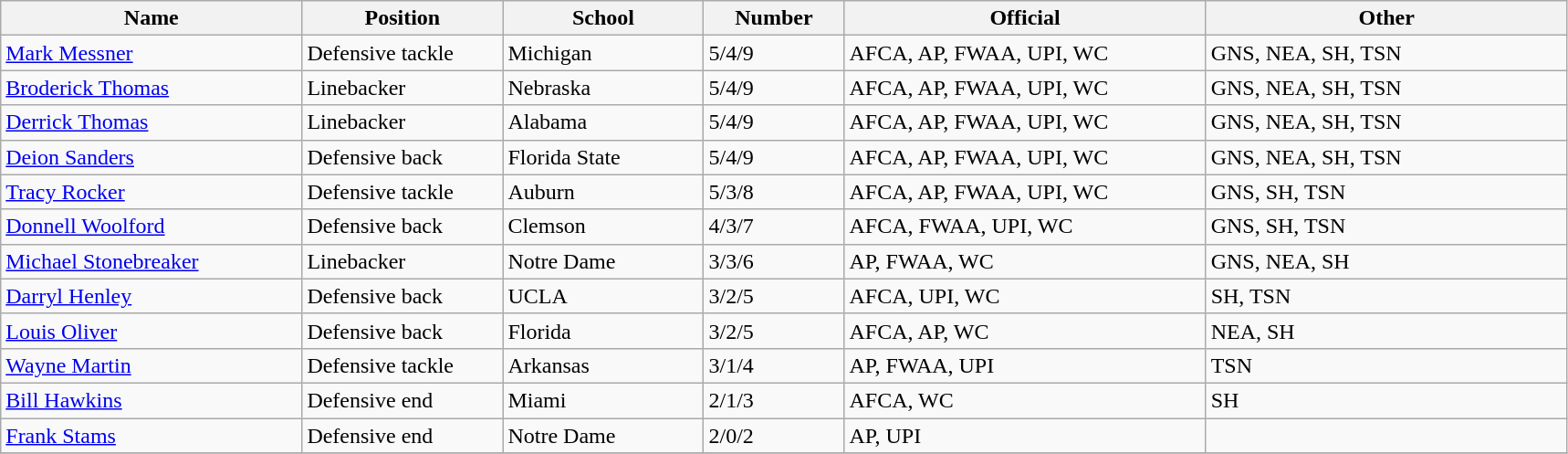<table class="wikitable sortable">
<tr>
<th bgcolor="#DDDDFF" width="15%">Name</th>
<th bgcolor="#DDDDFF" width="10%">Position</th>
<th bgcolor="#DDDDFF" width="10%">School</th>
<th bgcolor="#DDDDFF" width="7%">Number</th>
<th bgcolor="#DDDDFF" width="18%">Official</th>
<th bgcolor="#DDDDFF" width="18%">Other</th>
</tr>
<tr align="left">
<td><a href='#'>Mark Messner</a></td>
<td>Defensive tackle</td>
<td>Michigan</td>
<td>5/4/9</td>
<td>AFCA, AP, FWAA, UPI, WC</td>
<td>GNS, NEA, SH, TSN</td>
</tr>
<tr align="left">
<td><a href='#'>Broderick Thomas</a></td>
<td>Linebacker</td>
<td>Nebraska</td>
<td>5/4/9</td>
<td>AFCA, AP, FWAA, UPI, WC</td>
<td>GNS, NEA, SH, TSN</td>
</tr>
<tr align="left">
<td><a href='#'>Derrick Thomas</a></td>
<td>Linebacker</td>
<td>Alabama</td>
<td>5/4/9</td>
<td>AFCA, AP, FWAA, UPI, WC</td>
<td>GNS, NEA, SH, TSN</td>
</tr>
<tr align="left">
<td><a href='#'>Deion Sanders</a></td>
<td>Defensive back</td>
<td>Florida State</td>
<td>5/4/9</td>
<td>AFCA, AP, FWAA, UPI, WC</td>
<td>GNS, NEA, SH, TSN</td>
</tr>
<tr align="left">
<td><a href='#'>Tracy Rocker</a></td>
<td>Defensive tackle</td>
<td>Auburn</td>
<td>5/3/8</td>
<td>AFCA, AP, FWAA, UPI, WC</td>
<td>GNS, SH, TSN</td>
</tr>
<tr align="left">
<td><a href='#'>Donnell Woolford</a></td>
<td>Defensive back</td>
<td>Clemson</td>
<td>4/3/7</td>
<td>AFCA, FWAA, UPI, WC</td>
<td>GNS, SH, TSN</td>
</tr>
<tr align="left">
<td><a href='#'>Michael Stonebreaker</a></td>
<td>Linebacker</td>
<td>Notre Dame</td>
<td>3/3/6</td>
<td>AP, FWAA, WC</td>
<td>GNS, NEA, SH</td>
</tr>
<tr align="left">
<td><a href='#'>Darryl Henley</a></td>
<td>Defensive back</td>
<td>UCLA</td>
<td>3/2/5</td>
<td>AFCA, UPI, WC</td>
<td>SH, TSN</td>
</tr>
<tr align="left">
<td><a href='#'>Louis Oliver</a></td>
<td>Defensive back</td>
<td>Florida</td>
<td>3/2/5</td>
<td>AFCA, AP, WC</td>
<td>NEA, SH</td>
</tr>
<tr align="left">
<td><a href='#'>Wayne Martin</a></td>
<td>Defensive tackle</td>
<td>Arkansas</td>
<td>3/1/4</td>
<td>AP, FWAA, UPI</td>
<td>TSN</td>
</tr>
<tr align="left">
<td><a href='#'>Bill Hawkins</a></td>
<td>Defensive end</td>
<td>Miami</td>
<td>2/1/3</td>
<td>AFCA, WC</td>
<td>SH</td>
</tr>
<tr align="left">
<td><a href='#'>Frank Stams</a></td>
<td>Defensive end</td>
<td>Notre Dame</td>
<td>2/0/2</td>
<td>AP, UPI</td>
<td></td>
</tr>
<tr align="left">
</tr>
</table>
